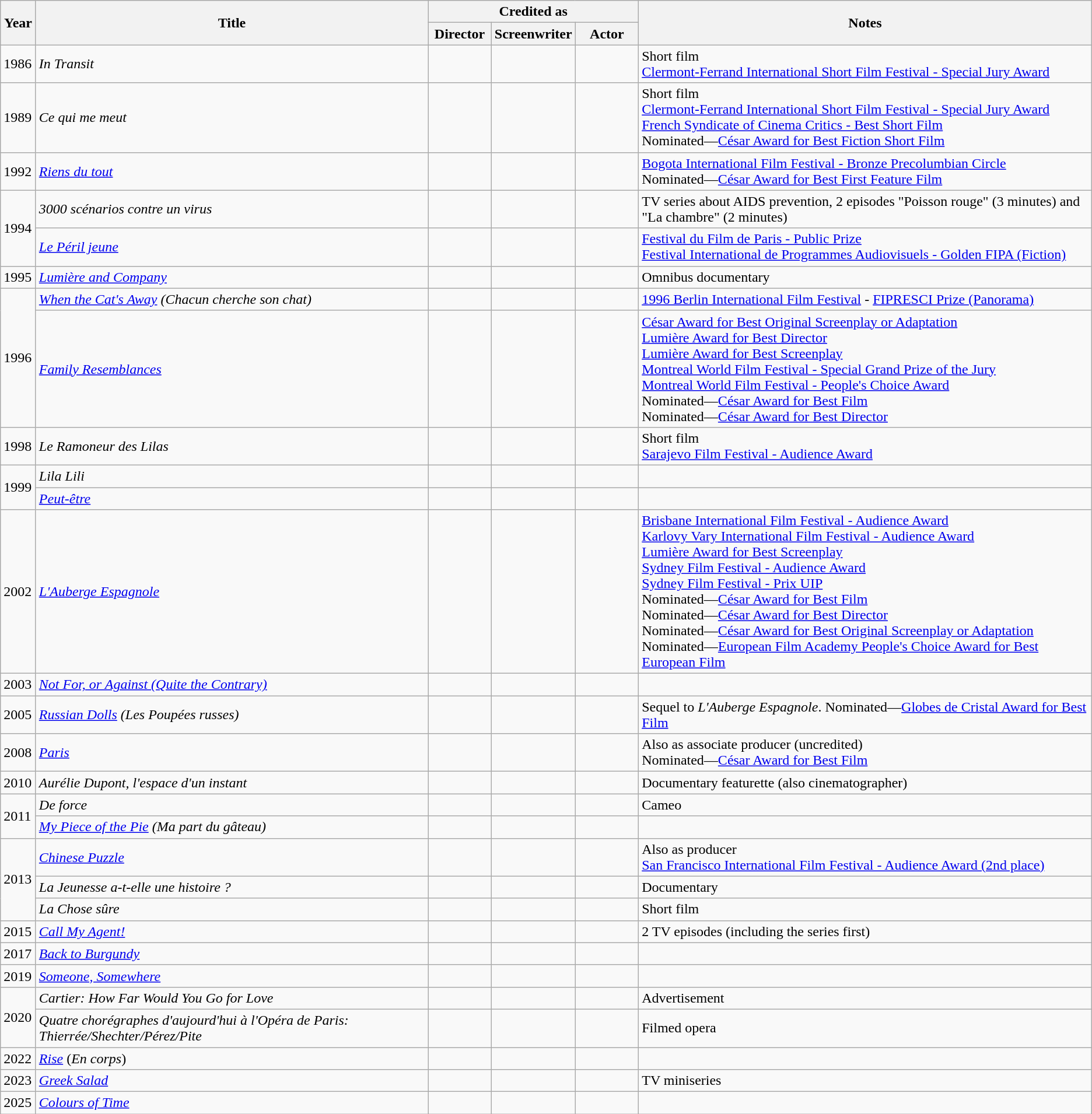<table class="wikitable sortable">
<tr>
<th rowspan=2 width="33">Year</th>
<th rowspan=2>Title</th>
<th colspan=3>Credited as</th>
<th rowspan=2>Notes</th>
</tr>
<tr>
<th width=65>Director</th>
<th width=65>Screenwriter</th>
<th width=65>Actor</th>
</tr>
<tr>
<td>1986</td>
<td align="left"><em>In Transit</em></td>
<td></td>
<td></td>
<td></td>
<td>Short film<br><a href='#'>Clermont-Ferrand International Short Film Festival - Special Jury Award</a></td>
</tr>
<tr>
<td>1989</td>
<td align="left"><em>Ce qui me meut</em></td>
<td></td>
<td></td>
<td></td>
<td>Short film<br><a href='#'>Clermont-Ferrand International Short Film Festival - Special Jury Award</a><br><a href='#'>French Syndicate of Cinema Critics - Best Short Film</a><br>Nominated—<a href='#'>César Award for Best Fiction Short Film</a></td>
</tr>
<tr>
<td>1992</td>
<td align="left"><em><a href='#'>Riens du tout</a></em></td>
<td></td>
<td></td>
<td></td>
<td><a href='#'>Bogota International Film Festival - Bronze Precolumbian Circle</a><br>Nominated—<a href='#'>César Award for Best First Feature Film</a></td>
</tr>
<tr>
<td rowspan="2">1994</td>
<td align="left"><em>3000 scénarios contre un virus</em></td>
<td></td>
<td></td>
<td></td>
<td>TV series about AIDS prevention, 2 episodes "Poisson rouge" (3 minutes) and "La chambre" (2 minutes)</td>
</tr>
<tr>
<td><em><a href='#'>Le Péril jeune</a></em></td>
<td></td>
<td></td>
<td></td>
<td><a href='#'>Festival du Film de Paris - Public Prize</a><br><a href='#'>Festival International de Programmes Audiovisuels - Golden FIPA (Fiction)</a></td>
</tr>
<tr>
<td>1995</td>
<td align="left"><em><a href='#'>Lumière and Company</a></em></td>
<td></td>
<td></td>
<td></td>
<td>Omnibus documentary</td>
</tr>
<tr>
<td rowspan="2">1996</td>
<td align="left"><em><a href='#'>When the Cat's Away</a></em> <em>(Chacun cherche son chat)</em></td>
<td></td>
<td></td>
<td></td>
<td><a href='#'>1996 Berlin International Film Festival</a> - <a href='#'>FIPRESCI Prize (Panorama)</a></td>
</tr>
<tr>
<td><em><a href='#'>Family Resemblances</a></em></td>
<td></td>
<td></td>
<td></td>
<td><a href='#'>César Award for Best Original Screenplay or Adaptation</a><br><a href='#'>Lumière Award for Best Director</a><br><a href='#'>Lumière Award for Best Screenplay</a><br><a href='#'>Montreal World Film Festival - Special Grand Prize of the Jury</a><br><a href='#'>Montreal World Film Festival - People's Choice Award</a><br>Nominated—<a href='#'>César Award for Best Film</a><br>Nominated—<a href='#'>César Award for Best Director</a></td>
</tr>
<tr>
<td>1998</td>
<td align="left"><em>Le Ramoneur des Lilas</em></td>
<td></td>
<td></td>
<td></td>
<td>Short film<br><a href='#'>Sarajevo Film Festival - Audience Award</a></td>
</tr>
<tr>
<td rowspan="2">1999</td>
<td align="left"><em>Lila Lili</em></td>
<td></td>
<td></td>
<td></td>
<td></td>
</tr>
<tr>
<td><em><a href='#'>Peut-être</a></em></td>
<td></td>
<td></td>
<td></td>
<td></td>
</tr>
<tr>
<td>2002</td>
<td align="left"><em><a href='#'>L'Auberge Espagnole</a></em></td>
<td></td>
<td></td>
<td></td>
<td><a href='#'>Brisbane International Film Festival - Audience Award</a><br><a href='#'>Karlovy Vary International Film Festival - Audience Award</a><br><a href='#'>Lumière Award for Best Screenplay</a><br><a href='#'>Sydney Film Festival - Audience Award</a><br><a href='#'>Sydney Film Festival - Prix UIP</a><br>Nominated—<a href='#'>César Award for Best Film</a><br>Nominated—<a href='#'>César Award for Best Director</a><br>Nominated—<a href='#'>César Award for Best Original Screenplay or Adaptation</a><br>Nominated—<a href='#'>European Film Academy People's Choice Award for Best European Film</a></td>
</tr>
<tr>
<td>2003</td>
<td align="left"><em><a href='#'>Not For, or Against (Quite the Contrary)</a></em></td>
<td></td>
<td></td>
<td></td>
<td></td>
</tr>
<tr>
<td>2005</td>
<td align="left"><em><a href='#'>Russian Dolls</a></em> <em>(Les Poupées russes)</em></td>
<td></td>
<td></td>
<td></td>
<td>Sequel to <em>L'Auberge Espagnole</em>. Nominated—<a href='#'>Globes de Cristal Award for Best Film</a></td>
</tr>
<tr>
<td>2008</td>
<td align="left"><em><a href='#'>Paris</a></em></td>
<td></td>
<td></td>
<td></td>
<td>Also as associate producer (uncredited)<br>Nominated—<a href='#'>César Award for Best Film</a></td>
</tr>
<tr>
<td>2010</td>
<td align="left"><em>Aurélie Dupont, l'espace d'un instant</em></td>
<td></td>
<td></td>
<td></td>
<td>Documentary featurette (also cinematographer)</td>
</tr>
<tr>
<td rowspan="2">2011</td>
<td align="left"><em>De force</em></td>
<td></td>
<td></td>
<td></td>
<td>Cameo</td>
</tr>
<tr>
<td><em><a href='#'>My Piece of the Pie</a></em> <em>(Ma part du gâteau)</em></td>
<td></td>
<td></td>
<td></td>
<td></td>
</tr>
<tr>
<td rowspan="3">2013</td>
<td align="left"><em><a href='#'>Chinese Puzzle</a></em></td>
<td></td>
<td></td>
<td></td>
<td>Also as producer<br><a href='#'>San Francisco International Film Festival - Audience Award (2nd place)</a></td>
</tr>
<tr>
<td><em>La Jeunesse a-t-elle une histoire ?</em></td>
<td></td>
<td></td>
<td></td>
<td>Documentary</td>
</tr>
<tr>
<td><em>La Chose sûre</em></td>
<td></td>
<td></td>
<td></td>
<td>Short film</td>
</tr>
<tr>
<td>2015</td>
<td><em><a href='#'>Call My Agent!</a></em></td>
<td></td>
<td></td>
<td></td>
<td>2 TV episodes (including the series first)</td>
</tr>
<tr>
<td>2017</td>
<td align="left"><em><a href='#'>Back to Burgundy</a></em></td>
<td></td>
<td></td>
<td></td>
<td></td>
</tr>
<tr>
<td>2019</td>
<td align="left"><em><a href='#'>Someone, Somewhere</a></em></td>
<td></td>
<td></td>
<td></td>
<td></td>
</tr>
<tr>
<td rowspan="2">2020</td>
<td align="left"><em>Cartier: How Far Would You Go for Love</em></td>
<td></td>
<td></td>
<td></td>
<td>Advertisement</td>
</tr>
<tr>
<td><em>Quatre chorégraphes d'aujourd'hui à l'Opéra de Paris: Thierrée/Shechter/Pérez/Pite</em></td>
<td></td>
<td></td>
<td></td>
<td>Filmed opera</td>
</tr>
<tr>
<td>2022</td>
<td align="left"><em><a href='#'>Rise</a></em> (<em>En corps</em>)</td>
<td></td>
<td></td>
<td></td>
<td></td>
</tr>
<tr>
<td>2023</td>
<td><em><a href='#'>Greek Salad</a></em></td>
<td></td>
<td></td>
<td></td>
<td>TV miniseries</td>
</tr>
<tr>
<td>2025</td>
<td><em><a href='#'>Colours of Time</a></em></td>
<td></td>
<td></td>
<td></td>
<td></td>
</tr>
</table>
